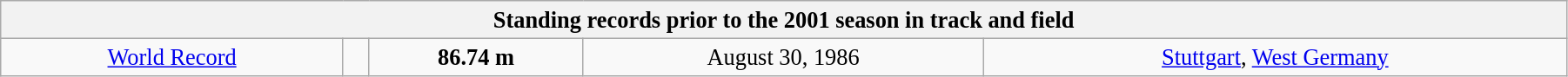<table class="wikitable" style=" text-align:center; font-size:110%;" width="95%">
<tr>
<th colspan="5">Standing records prior to the 2001 season in track and field</th>
</tr>
<tr>
<td><a href='#'>World Record</a></td>
<td></td>
<td><strong>86.74 m </strong></td>
<td>August 30, 1986</td>
<td> <a href='#'>Stuttgart</a>, <a href='#'>West Germany</a></td>
</tr>
</table>
